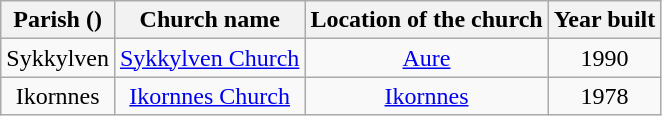<table class="wikitable" style="text-align:center">
<tr>
<th>Parish ()</th>
<th>Church name</th>
<th>Location of the church</th>
<th>Year built</th>
</tr>
<tr>
<td>Sykkylven</td>
<td><a href='#'>Sykkylven Church</a></td>
<td><a href='#'>Aure</a></td>
<td>1990</td>
</tr>
<tr>
<td>Ikornnes</td>
<td><a href='#'>Ikornnes Church</a></td>
<td><a href='#'>Ikornnes</a></td>
<td>1978</td>
</tr>
</table>
